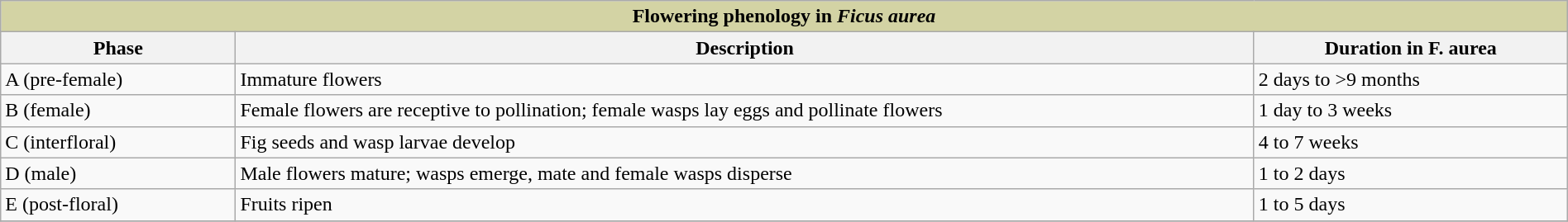<table width=100% class="wikitable" style="margin:auto;">
<tr>
<td colspan="3" align="center" style="background-color: #D3D3A4;"><strong>Flowering phenology in <em>Ficus aurea<strong><em></td>
</tr>
<tr>
<th width=15%>Phase</th>
<th width=65%>Description</th>
<th width=20%>Duration in </em>F. aurea<em></th>
</tr>
<tr>
<td>A (pre-female)</td>
<td>Immature flowers</td>
<td>2 days to >9 months</td>
</tr>
<tr>
<td>B (female)</td>
<td>Female flowers are receptive to pollination; female wasps lay eggs and pollinate flowers</td>
<td>1 day to 3 weeks</td>
</tr>
<tr>
<td>C (interfloral)</td>
<td>Fig seeds and wasp larvae develop</td>
<td>4 to 7 weeks</td>
</tr>
<tr>
<td>D (male)</td>
<td>Male flowers mature; wasps emerge, mate and female wasps disperse</td>
<td>1 to 2 days</td>
</tr>
<tr>
<td>E (post-floral)</td>
<td>Fruits ripen</td>
<td>1 to 5 days</td>
</tr>
<tr>
</tr>
</table>
